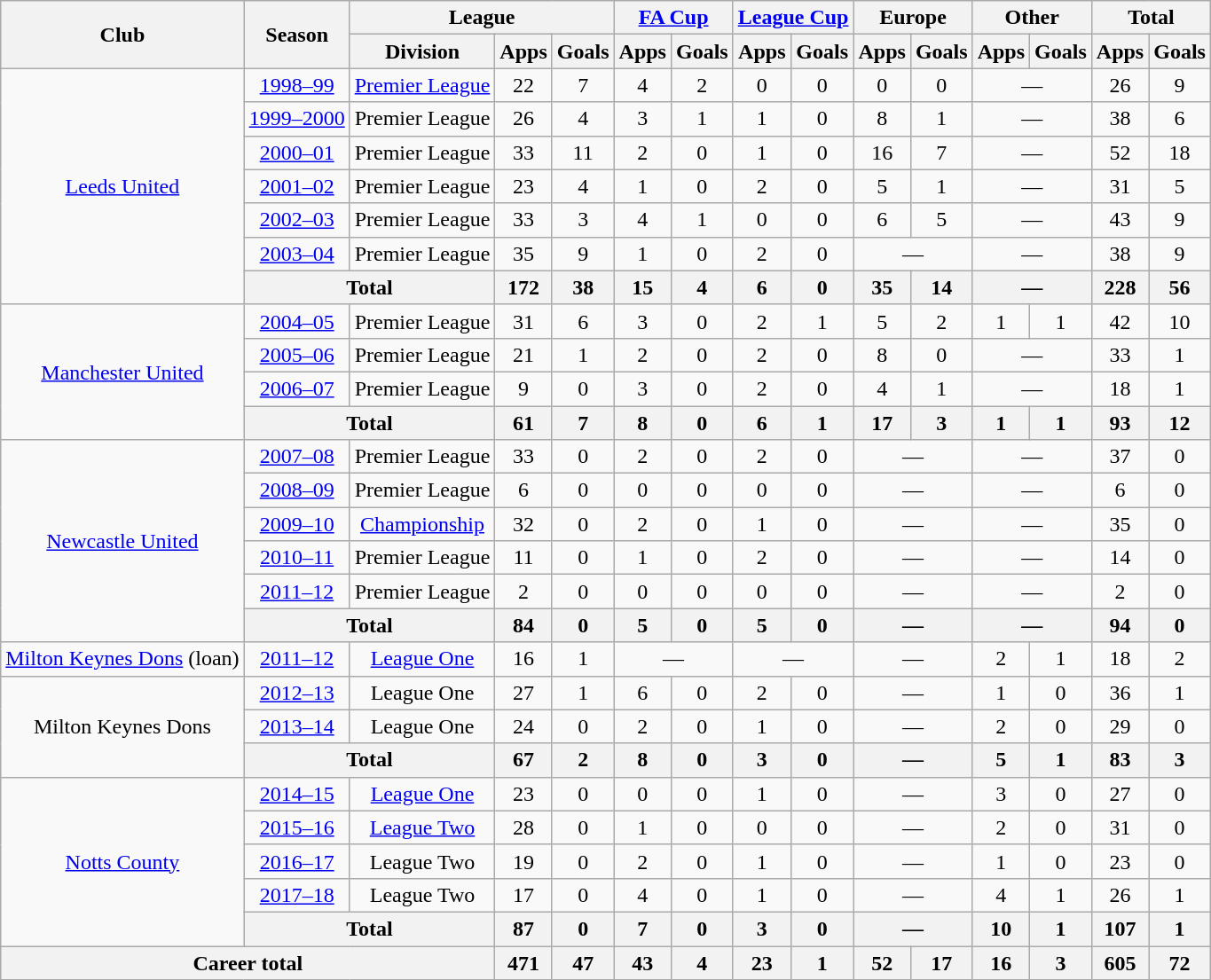<table class="wikitable" style="text-align:center;">
<tr>
<th rowspan="2">Club</th>
<th rowspan="2">Season</th>
<th colspan="3">League</th>
<th colspan="2"><a href='#'>FA Cup</a></th>
<th colspan="2"><a href='#'>League Cup</a></th>
<th colspan="2">Europe</th>
<th colspan="2">Other</th>
<th colspan="2">Total</th>
</tr>
<tr>
<th>Division</th>
<th>Apps</th>
<th>Goals</th>
<th>Apps</th>
<th>Goals</th>
<th>Apps</th>
<th>Goals</th>
<th>Apps</th>
<th>Goals</th>
<th>Apps</th>
<th>Goals</th>
<th>Apps</th>
<th>Goals</th>
</tr>
<tr>
<td rowspan="7"><a href='#'>Leeds United</a></td>
<td><a href='#'>1998–99</a></td>
<td><a href='#'>Premier League</a></td>
<td>22</td>
<td>7</td>
<td>4</td>
<td>2</td>
<td>0</td>
<td>0</td>
<td>0</td>
<td>0</td>
<td colspan="2">—</td>
<td>26</td>
<td>9</td>
</tr>
<tr>
<td><a href='#'>1999–2000</a></td>
<td>Premier League</td>
<td>26</td>
<td>4</td>
<td>3</td>
<td>1</td>
<td>1</td>
<td>0</td>
<td>8</td>
<td>1</td>
<td colspan="2">—</td>
<td>38</td>
<td>6</td>
</tr>
<tr>
<td><a href='#'>2000–01</a></td>
<td>Premier League</td>
<td>33</td>
<td>11</td>
<td>2</td>
<td>0</td>
<td>1</td>
<td>0</td>
<td>16</td>
<td>7</td>
<td colspan="2">—</td>
<td>52</td>
<td>18</td>
</tr>
<tr>
<td><a href='#'>2001–02</a></td>
<td>Premier League</td>
<td>23</td>
<td>4</td>
<td>1</td>
<td>0</td>
<td>2</td>
<td>0</td>
<td>5</td>
<td>1</td>
<td colspan="2">—</td>
<td>31</td>
<td>5</td>
</tr>
<tr>
<td><a href='#'>2002–03</a></td>
<td>Premier League</td>
<td>33</td>
<td>3</td>
<td>4</td>
<td>1</td>
<td>0</td>
<td>0</td>
<td>6</td>
<td>5</td>
<td colspan="2">—</td>
<td>43</td>
<td>9</td>
</tr>
<tr>
<td><a href='#'>2003–04</a></td>
<td>Premier League</td>
<td>35</td>
<td>9</td>
<td>1</td>
<td>0</td>
<td>2</td>
<td>0</td>
<td colspan="2">—</td>
<td colspan="2">—</td>
<td>38</td>
<td>9</td>
</tr>
<tr>
<th colspan="2">Total</th>
<th>172</th>
<th>38</th>
<th>15</th>
<th>4</th>
<th>6</th>
<th>0</th>
<th>35</th>
<th>14</th>
<th colspan="2">—</th>
<th>228</th>
<th>56</th>
</tr>
<tr>
<td rowspan="4"><a href='#'>Manchester United</a></td>
<td><a href='#'>2004–05</a></td>
<td>Premier League</td>
<td>31</td>
<td>6</td>
<td>3</td>
<td>0</td>
<td>2</td>
<td>1</td>
<td>5</td>
<td>2</td>
<td>1</td>
<td>1</td>
<td>42</td>
<td>10</td>
</tr>
<tr>
<td><a href='#'>2005–06</a></td>
<td>Premier League</td>
<td>21</td>
<td>1</td>
<td>2</td>
<td>0</td>
<td>2</td>
<td>0</td>
<td>8</td>
<td>0</td>
<td colspan="2">—</td>
<td>33</td>
<td>1</td>
</tr>
<tr>
<td><a href='#'>2006–07</a></td>
<td>Premier League</td>
<td>9</td>
<td>0</td>
<td>3</td>
<td>0</td>
<td>2</td>
<td>0</td>
<td>4</td>
<td>1</td>
<td colspan="2">—</td>
<td>18</td>
<td>1</td>
</tr>
<tr>
<th colspan="2">Total</th>
<th>61</th>
<th>7</th>
<th>8</th>
<th>0</th>
<th>6</th>
<th>1</th>
<th>17</th>
<th>3</th>
<th>1</th>
<th>1</th>
<th>93</th>
<th>12</th>
</tr>
<tr>
<td rowspan="6"><a href='#'>Newcastle United</a></td>
<td><a href='#'>2007–08</a></td>
<td>Premier League</td>
<td>33</td>
<td>0</td>
<td>2</td>
<td>0</td>
<td>2</td>
<td>0</td>
<td colspan="2">—</td>
<td colspan="2">—</td>
<td>37</td>
<td>0</td>
</tr>
<tr>
<td><a href='#'>2008–09</a></td>
<td>Premier League</td>
<td>6</td>
<td>0</td>
<td>0</td>
<td>0</td>
<td>0</td>
<td>0</td>
<td colspan="2">—</td>
<td colspan="2">—</td>
<td>6</td>
<td>0</td>
</tr>
<tr>
<td><a href='#'>2009–10</a></td>
<td><a href='#'>Championship</a></td>
<td>32</td>
<td>0</td>
<td>2</td>
<td>0</td>
<td>1</td>
<td>0</td>
<td colspan="2">—</td>
<td colspan="2">—</td>
<td>35</td>
<td>0</td>
</tr>
<tr>
<td><a href='#'>2010–11</a></td>
<td>Premier League</td>
<td>11</td>
<td>0</td>
<td>1</td>
<td>0</td>
<td>2</td>
<td>0</td>
<td colspan="2">—</td>
<td colspan="2">—</td>
<td>14</td>
<td>0</td>
</tr>
<tr>
<td><a href='#'>2011–12</a></td>
<td>Premier League</td>
<td>2</td>
<td>0</td>
<td>0</td>
<td>0</td>
<td>0</td>
<td>0</td>
<td colspan="2">—</td>
<td colspan="2">—</td>
<td>2</td>
<td>0</td>
</tr>
<tr>
<th colspan="2">Total</th>
<th>84</th>
<th>0</th>
<th>5</th>
<th>0</th>
<th>5</th>
<th>0</th>
<th colspan="2">—</th>
<th colspan="2">—</th>
<th>94</th>
<th>0</th>
</tr>
<tr>
<td><a href='#'>Milton Keynes Dons</a> (loan)</td>
<td><a href='#'>2011–12</a></td>
<td><a href='#'>League One</a></td>
<td>16</td>
<td>1</td>
<td colspan="2">—</td>
<td colspan="2">—</td>
<td colspan="2">––</td>
<td>2</td>
<td>1</td>
<td>18</td>
<td>2</td>
</tr>
<tr>
<td rowspan="3">Milton Keynes Dons</td>
<td><a href='#'>2012–13</a></td>
<td>League One</td>
<td>27</td>
<td>1</td>
<td>6</td>
<td>0</td>
<td>2</td>
<td>0</td>
<td colspan="2">—</td>
<td>1</td>
<td>0</td>
<td>36</td>
<td>1</td>
</tr>
<tr>
<td><a href='#'>2013–14</a></td>
<td>League One</td>
<td>24</td>
<td>0</td>
<td>2</td>
<td>0</td>
<td>1</td>
<td>0</td>
<td colspan="2">—</td>
<td>2</td>
<td>0</td>
<td>29</td>
<td>0</td>
</tr>
<tr>
<th colspan="2">Total</th>
<th>67</th>
<th>2</th>
<th>8</th>
<th>0</th>
<th>3</th>
<th>0</th>
<th colspan="2">—</th>
<th>5</th>
<th>1</th>
<th>83</th>
<th>3</th>
</tr>
<tr>
<td rowspan="5"><a href='#'>Notts County</a></td>
<td><a href='#'>2014–15</a></td>
<td><a href='#'>League One</a></td>
<td>23</td>
<td>0</td>
<td>0</td>
<td>0</td>
<td>1</td>
<td>0</td>
<td colspan="2">—</td>
<td>3</td>
<td>0</td>
<td>27</td>
<td>0</td>
</tr>
<tr>
<td><a href='#'>2015–16</a></td>
<td><a href='#'>League Two</a></td>
<td>28</td>
<td>0</td>
<td>1</td>
<td>0</td>
<td>0</td>
<td>0</td>
<td colspan="2">—</td>
<td>2</td>
<td>0</td>
<td>31</td>
<td>0</td>
</tr>
<tr>
<td><a href='#'>2016–17</a></td>
<td>League Two</td>
<td>19</td>
<td>0</td>
<td>2</td>
<td>0</td>
<td>1</td>
<td>0</td>
<td colspan="2">—</td>
<td>1</td>
<td>0</td>
<td>23</td>
<td>0</td>
</tr>
<tr>
<td><a href='#'>2017–18</a></td>
<td>League Two</td>
<td>17</td>
<td>0</td>
<td>4</td>
<td>0</td>
<td>1</td>
<td>0</td>
<td colspan="2">—</td>
<td>4</td>
<td>1</td>
<td>26</td>
<td>1</td>
</tr>
<tr>
<th colspan="2">Total</th>
<th>87</th>
<th>0</th>
<th>7</th>
<th>0</th>
<th>3</th>
<th>0</th>
<th colspan="2">—</th>
<th>10</th>
<th>1</th>
<th>107</th>
<th>1</th>
</tr>
<tr>
<th colspan="3">Career total</th>
<th>471</th>
<th>47</th>
<th>43</th>
<th>4</th>
<th>23</th>
<th>1</th>
<th>52</th>
<th>17</th>
<th>16</th>
<th>3</th>
<th>605</th>
<th>72</th>
</tr>
</table>
